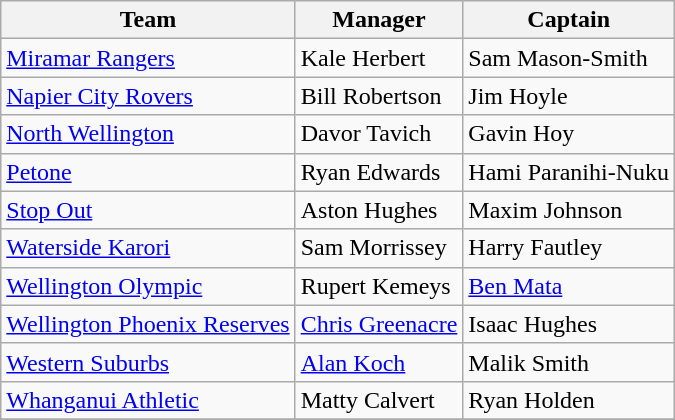<table class="wikitable sortable" style="text-align: left;">
<tr>
<th>Team</th>
<th>Manager</th>
<th>Captain</th>
</tr>
<tr>
<td><a href='#'>Miramar Rangers</a></td>
<td> Kale Herbert</td>
<td> Sam Mason-Smith</td>
</tr>
<tr>
<td><a href='#'>Napier City Rovers</a></td>
<td> Bill Robertson</td>
<td> Jim Hoyle</td>
</tr>
<tr>
<td><a href='#'>North Wellington</a></td>
<td> Davor Tavich</td>
<td> Gavin Hoy</td>
</tr>
<tr>
<td><a href='#'>Petone</a></td>
<td> Ryan Edwards</td>
<td>Hami Paranihi-Nuku</td>
</tr>
<tr>
<td><a href='#'>Stop Out</a></td>
<td>Aston Hughes</td>
<td>Maxim Johnson</td>
</tr>
<tr>
<td><a href='#'>Waterside Karori</a></td>
<td> Sam Morrissey</td>
<td> Harry Fautley</td>
</tr>
<tr>
<td><a href='#'>Wellington Olympic</a></td>
<td> Rupert Kemeys</td>
<td> <a href='#'>Ben Mata</a></td>
</tr>
<tr>
<td><a href='#'>Wellington Phoenix Reserves</a></td>
<td> <a href='#'>Chris Greenacre</a></td>
<td> Isaac Hughes</td>
</tr>
<tr>
<td><a href='#'>Western Suburbs</a></td>
<td> <a href='#'>Alan Koch</a></td>
<td> Malik Smith</td>
</tr>
<tr>
<td><a href='#'>Whanganui Athletic</a></td>
<td> Matty Calvert</td>
<td>Ryan Holden</td>
</tr>
<tr>
</tr>
</table>
